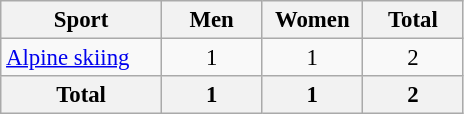<table class="wikitable" style="text-align:center; font-size: 95%">
<tr>
<th width=100>Sport</th>
<th width=60>Men</th>
<th width=60>Women</th>
<th width=60>Total</th>
</tr>
<tr>
<td align=left><a href='#'>Alpine skiing</a></td>
<td>1</td>
<td>1</td>
<td>2</td>
</tr>
<tr>
<th>Total</th>
<th>1</th>
<th>1</th>
<th>2</th>
</tr>
</table>
